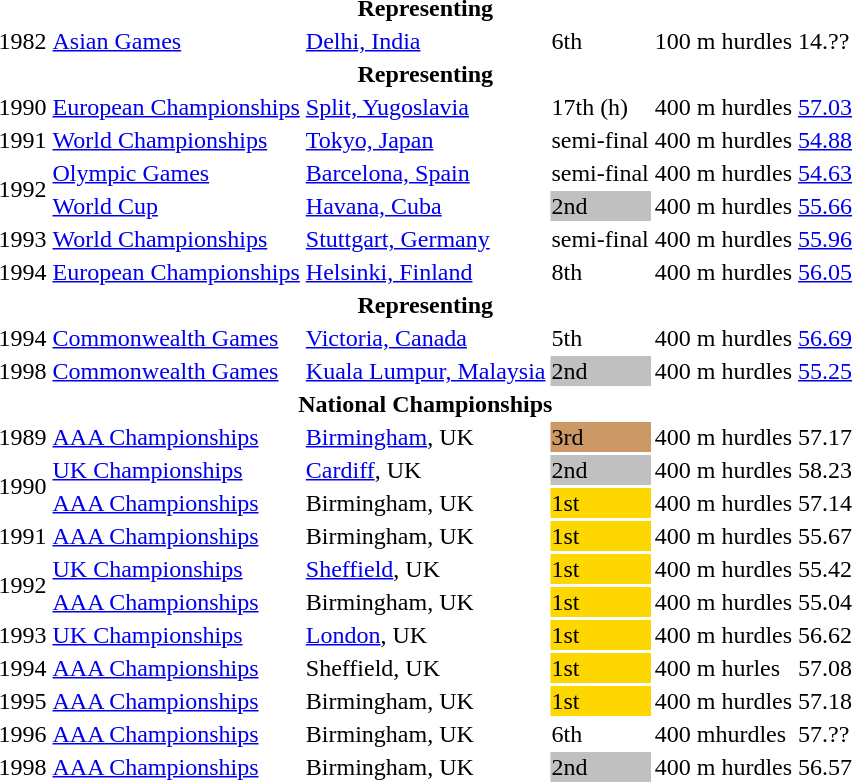<table>
<tr>
<th colspan="6">Representing </th>
</tr>
<tr>
<td>1982</td>
<td><a href='#'>Asian Games</a></td>
<td><a href='#'>Delhi, India</a></td>
<td>6th</td>
<td>100 m hurdles</td>
<td>14.??</td>
</tr>
<tr>
<th colspan=6>Representing </th>
</tr>
<tr>
<td>1990</td>
<td><a href='#'>European Championships</a></td>
<td><a href='#'>Split, Yugoslavia</a></td>
<td>17th (h)</td>
<td>400 m hurdles</td>
<td><a href='#'>57.03</a></td>
</tr>
<tr>
<td>1991</td>
<td><a href='#'>World Championships</a></td>
<td><a href='#'>Tokyo, Japan</a></td>
<td>semi-final</td>
<td>400 m hurdles</td>
<td><a href='#'>54.88</a></td>
</tr>
<tr>
<td rowspan=2>1992</td>
<td><a href='#'>Olympic Games</a></td>
<td><a href='#'>Barcelona, Spain</a></td>
<td>semi-final</td>
<td>400 m hurdles</td>
<td><a href='#'>54.63</a></td>
</tr>
<tr>
<td><a href='#'>World Cup</a></td>
<td><a href='#'>Havana, Cuba</a></td>
<td bgcolor="silver">2nd</td>
<td>400 m hurdles</td>
<td><a href='#'>55.66</a></td>
</tr>
<tr>
<td>1993</td>
<td><a href='#'>World Championships</a></td>
<td><a href='#'>Stuttgart, Germany</a></td>
<td>semi-final</td>
<td>400 m hurdles</td>
<td><a href='#'>55.96</a></td>
</tr>
<tr>
<td>1994</td>
<td><a href='#'>European Championships</a></td>
<td><a href='#'>Helsinki, Finland</a></td>
<td>8th</td>
<td>400 m hurdles</td>
<td><a href='#'>56.05</a></td>
</tr>
<tr>
<th colspan=6>Representing </th>
</tr>
<tr>
<td>1994</td>
<td><a href='#'>Commonwealth Games</a></td>
<td><a href='#'>Victoria, Canada</a></td>
<td>5th</td>
<td>400 m hurdles</td>
<td><a href='#'>56.69</a></td>
</tr>
<tr>
<td>1998</td>
<td><a href='#'>Commonwealth Games</a></td>
<td><a href='#'>Kuala Lumpur, Malaysia</a></td>
<td bgcolor="silver">2nd</td>
<td>400 m hurdles</td>
<td><a href='#'>55.25</a></td>
</tr>
<tr>
<th colspan=6><strong>National Championships</strong></th>
</tr>
<tr>
<td>1989</td>
<td><a href='#'>AAA Championships</a></td>
<td><a href='#'>Birmingham</a>, UK</td>
<td bgcolor=cc9966>3rd</td>
<td>400 m hurdles</td>
<td>57.17</td>
</tr>
<tr>
<td rowspan=2>1990</td>
<td><a href='#'>UK Championships</a></td>
<td><a href='#'>Cardiff</a>, UK</td>
<td bgcolor=silver>2nd</td>
<td>400 m hurdles</td>
<td>58.23</td>
</tr>
<tr>
<td><a href='#'>AAA Championships</a></td>
<td>Birmingham, UK</td>
<td bgcolor=gold>1st</td>
<td>400 m hurdles</td>
<td>57.14</td>
</tr>
<tr>
<td>1991</td>
<td><a href='#'>AAA Championships</a></td>
<td>Birmingham, UK</td>
<td bgcolor=gold>1st</td>
<td>400 m hurdles</td>
<td>55.67</td>
</tr>
<tr>
<td rowspan=2>1992</td>
<td><a href='#'>UK Championships</a></td>
<td><a href='#'>Sheffield</a>, UK</td>
<td bgcolor=gold>1st</td>
<td>400 m hurdles</td>
<td>55.42</td>
</tr>
<tr>
<td><a href='#'>AAA Championships</a></td>
<td>Birmingham, UK</td>
<td bgcolor=gold>1st</td>
<td>400 m hurdles</td>
<td>55.04</td>
</tr>
<tr>
<td>1993</td>
<td><a href='#'>UK Championships</a></td>
<td><a href='#'>London</a>, UK</td>
<td bgcolor=gold>1st</td>
<td>400 m hurdles</td>
<td>56.62</td>
</tr>
<tr>
<td>1994</td>
<td><a href='#'>AAA Championships</a></td>
<td>Sheffield, UK</td>
<td bgcolor=gold>1st</td>
<td>400 m hurles</td>
<td>57.08</td>
</tr>
<tr>
<td>1995</td>
<td><a href='#'>AAA Championships</a></td>
<td>Birmingham, UK</td>
<td bgcolor=gold>1st</td>
<td>400 m hurdles</td>
<td>57.18</td>
</tr>
<tr>
<td>1996</td>
<td><a href='#'>AAA Championships</a></td>
<td>Birmingham, UK</td>
<td>6th</td>
<td>400  mhurdles</td>
<td>57.??</td>
</tr>
<tr>
<td>1998</td>
<td><a href='#'>AAA Championships</a></td>
<td>Birmingham, UK</td>
<td bgcolor=silver>2nd</td>
<td>400 m hurdles</td>
<td>56.57</td>
</tr>
</table>
